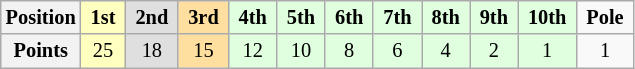<table class="wikitable" style="font-size:85%; text-align:center">
<tr>
<th>Position</th>
<td style="background:#FFFFBF;"> <strong>1st</strong> </td>
<td style="background:#DFDFDF;"> <strong>2nd</strong> </td>
<td style="background:#FFDF9F;"> <strong>3rd</strong> </td>
<td style="background:#DFFFDF;"> <strong>4th</strong> </td>
<td style="background:#DFFFDF;"> <strong>5th</strong> </td>
<td style="background:#DFFFDF;"> <strong>6th</strong> </td>
<td style="background:#DFFFDF;"> <strong>7th</strong> </td>
<td style="background:#DFFFDF;"> <strong>8th</strong> </td>
<td style="background:#DFFFDF;"> <strong>9th</strong> </td>
<td style="background:#DFFFDF;"> <strong>10th</strong> </td>
<td> <strong>Pole</strong> </td>
</tr>
<tr>
<th>Points</th>
<td style="background:#FFFFBF;">25</td>
<td style="background:#DFDFDF;">18</td>
<td style="background:#FFDF9F;">15</td>
<td style="background:#DFFFDF;">12</td>
<td style="background:#DFFFDF;">10</td>
<td style="background:#DFFFDF;">8</td>
<td style="background:#DFFFDF;">6</td>
<td style="background:#DFFFDF;">4</td>
<td style="background:#DFFFDF;">2</td>
<td style="background:#DFFFDF;">1</td>
<td>1</td>
</tr>
</table>
